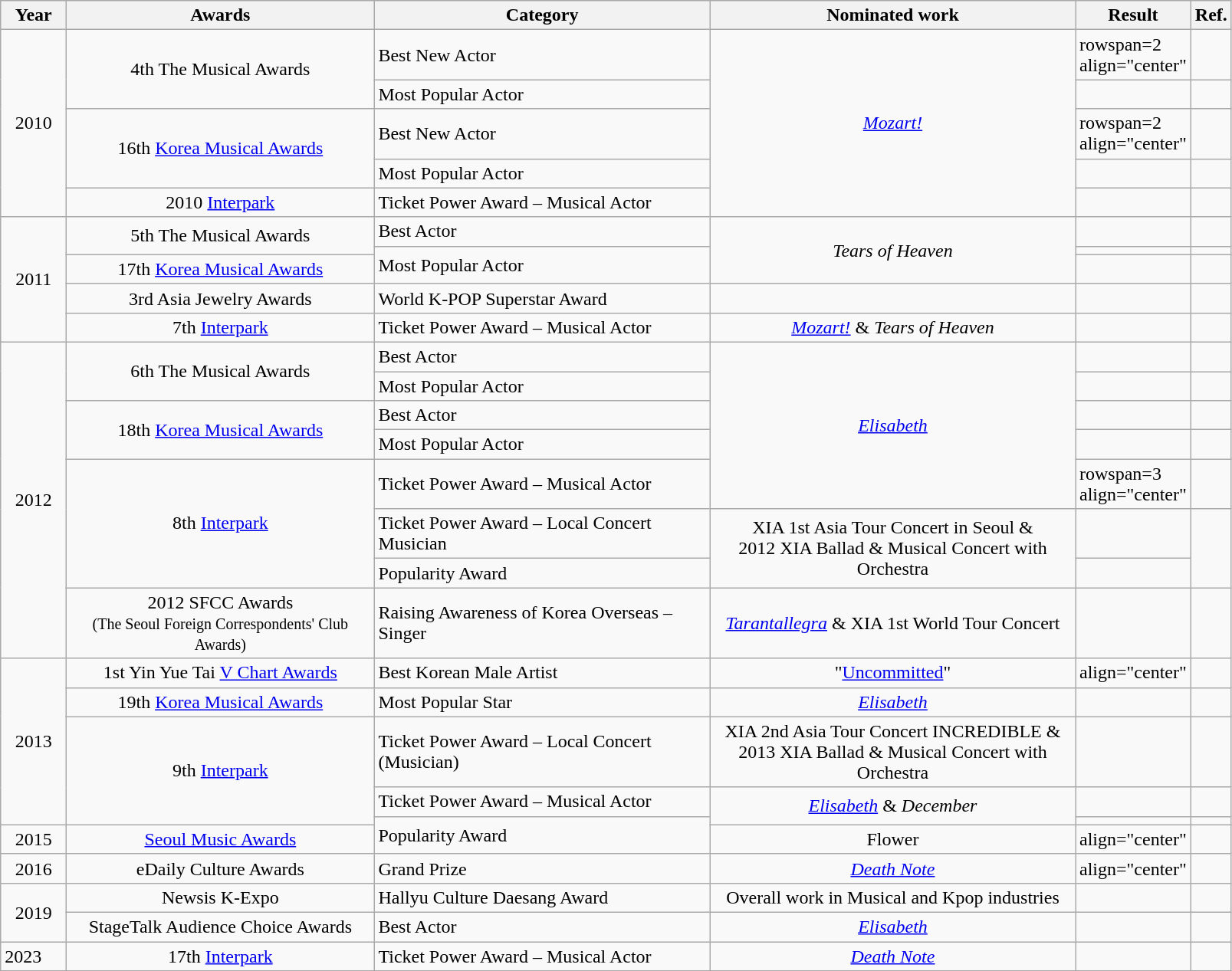<table class="wikitable">
<tr>
<th width="50">Year</th>
<th width="260">Awards</th>
<th width="285">Category</th>
<th width="310">Nominated work</th>
<th width="75">Result</th>
<th>Ref.</th>
</tr>
<tr>
<td rowspan=5 align="center">2010</td>
<td rowspan=2 align="center">4th The Musical Awards</td>
<td>Best New Actor</td>
<td rowspan=5 align="center"><em><a href='#'>Mozart!</a></em></td>
<td>rowspan=2 align="center" </td>
<td></td>
</tr>
<tr>
<td>Most Popular Actor</td>
<td></td>
</tr>
<tr>
<td rowspan=2 align="center">16th <a href='#'>Korea Musical Awards</a></td>
<td>Best New Actor</td>
<td>rowspan=2 align="center" </td>
<td></td>
</tr>
<tr>
<td>Most Popular Actor</td>
<td></td>
</tr>
<tr>
<td rowspan=1 align="center">2010 <a href='#'>Interpark</a> </td>
<td>Ticket Power Award – Musical Actor</td>
<td></td>
<td></td>
</tr>
<tr>
<td rowspan=5 align="center">2011</td>
<td rowspan=2 align="center">5th The Musical Awards</td>
<td>Best Actor</td>
<td rowspan=3 align="center"><em>Tears of Heaven</em></td>
<td></td>
<td></td>
</tr>
<tr>
<td rowspan="2">Most Popular Actor</td>
<td></td>
<td></td>
</tr>
<tr>
<td align="center">17th <a href='#'>Korea Musical Awards</a></td>
<td></td>
<td></td>
</tr>
<tr>
<td align="center">3rd Asia Jewelry Awards</td>
<td>World K-POP Superstar Award</td>
<td></td>
<td></td>
<td></td>
</tr>
<tr>
<td align="center">7th <a href='#'>Interpark</a> </td>
<td>Ticket Power Award – Musical Actor</td>
<td align="center"><em><a href='#'>Mozart!</a></em> & <em>Tears of Heaven</em></td>
<td></td>
<td></td>
</tr>
<tr>
<td rowspan=8 align="center">2012</td>
<td rowspan=2 align="center">6th The Musical Awards</td>
<td>Best Actor</td>
<td rowspan=5 align="center"><em><a href='#'>Elisabeth</a></em></td>
<td></td>
<td></td>
</tr>
<tr>
<td>Most Popular Actor</td>
<td></td>
<td></td>
</tr>
<tr>
<td rowspan=2 align="center">18th <a href='#'>Korea Musical Awards</a></td>
<td>Best Actor</td>
<td></td>
<td></td>
</tr>
<tr>
<td>Most Popular Actor</td>
<td></td>
<td></td>
</tr>
<tr>
<td rowspan=3 align="center">8th <a href='#'>Interpark</a> </td>
<td>Ticket Power Award – Musical Actor</td>
<td>rowspan=3 align="center" </td>
<td></td>
</tr>
<tr>
<td>Ticket Power Award – Local Concert Musician</td>
<td rowspan=2 align="center">XIA 1st Asia Tour Concert in Seoul &<br>2012 XIA Ballad & Musical Concert with Orchestra</td>
<td></td>
</tr>
<tr>
<td>Popularity Award</td>
<td></td>
</tr>
<tr>
<td align="center">2012 SFCC Awards<br><small>(The Seoul Foreign Correspondents' Club Awards)</small></td>
<td>Raising Awareness of Korea Overseas – Singer</td>
<td align="center"><em><a href='#'>Tarantallegra</a></em> & XIA 1st World Tour Concert</td>
<td></td>
<td></td>
</tr>
<tr>
<td rowspan=5 align="center">2013</td>
<td align="center">1st Yin Yue Tai <a href='#'>V Chart Awards</a></td>
<td>Best Korean Male Artist</td>
<td align="center">"<a href='#'>Uncommitted</a>"</td>
<td>align="center" </td>
<td></td>
</tr>
<tr>
<td align="center">19th <a href='#'>Korea Musical Awards</a></td>
<td>Most Popular Star</td>
<td align="center"><em><a href='#'>Elisabeth</a></em></td>
<td></td>
<td></td>
</tr>
<tr>
<td rowspan=3 align="center">9th <a href='#'>Interpark</a> </td>
<td>Ticket Power Award – Local Concert (Musician)</td>
<td align="center">XIA 2nd Asia Tour Concert INCREDIBLE &<br>2013 XIA Ballad & Musical Concert with Orchestra</td>
<td></td>
<td></td>
</tr>
<tr>
<td>Ticket Power Award – Musical Actor</td>
<td rowspan="2" align="center"><em><a href='#'>Elisabeth</a></em> & <em>December</em></td>
<td></td>
<td></td>
</tr>
<tr>
<td rowspan="2">Popularity Award</td>
<td></td>
<td></td>
</tr>
<tr>
<td rowspan=1 align="center">2015</td>
<td align="center"><a href='#'>Seoul Music Awards</a></td>
<td align="center">Flower</td>
<td>align="center" </td>
<td></td>
</tr>
<tr>
<td rowspan=1 align="center">2016</td>
<td align="center">eDaily Culture Awards</td>
<td>Grand Prize</td>
<td align="center"><em><a href='#'>Death Note</a></em></td>
<td>align="center" </td>
<td></td>
</tr>
<tr>
<td rowspan=2 align="center">2019</td>
<td align="center">Newsis K-Expo</td>
<td>Hallyu Culture Daesang Award</td>
<td align="center">Overall work in Musical and Kpop industries</td>
<td></td>
<td></td>
</tr>
<tr>
<td align="center">StageTalk Audience Choice Awards</td>
<td>Best Actor</td>
<td align="center"><em><a href='#'>Elisabeth</a></em></td>
<td></td>
<td></td>
</tr>
<tr>
<td>2023</td>
<td align="center">17th <a href='#'>Interpark</a> </td>
<td>Ticket Power Award – Musical Actor</td>
<td align="center"><em><a href='#'>Death Note</a></em></td>
<td></td>
<td></td>
</tr>
</table>
